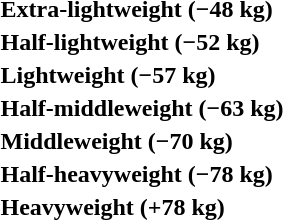<table>
<tr>
<th rowspan=2 style="text-align:left;">Extra-lightweight (−48 kg)</th>
<td rowspan=2></td>
<td rowspan=2></td>
<td></td>
</tr>
<tr>
<td></td>
</tr>
<tr>
<th rowspan=2 style="text-align:left;">Half-lightweight (−52 kg)</th>
<td rowspan=2></td>
<td rowspan=2></td>
<td></td>
</tr>
<tr>
<td></td>
</tr>
<tr>
<th rowspan=2 style="text-align:left;">Lightweight (−57 kg)</th>
<td rowspan=2></td>
<td rowspan=2></td>
<td></td>
</tr>
<tr>
<td></td>
</tr>
<tr>
<th rowspan=2 style="text-align:left;">Half-middleweight (−63 kg)</th>
<td rowspan=2></td>
<td rowspan=2></td>
<td></td>
</tr>
<tr>
<td></td>
</tr>
<tr>
<th rowspan=2 style="text-align:left;">Middleweight (−70 kg)</th>
<td rowspan=2></td>
<td rowspan=2></td>
<td></td>
</tr>
<tr>
<td></td>
</tr>
<tr>
<th rowspan=2 style="text-align:left;">Half-heavyweight (−78 kg)</th>
<td rowspan=2></td>
<td rowspan=2></td>
<td></td>
</tr>
<tr>
<td></td>
</tr>
<tr>
<th rowspan=2 style="text-align:left;">Heavyweight (+78 kg)</th>
<td rowspan=2></td>
<td rowspan=2></td>
<td></td>
</tr>
<tr>
<td></td>
</tr>
</table>
